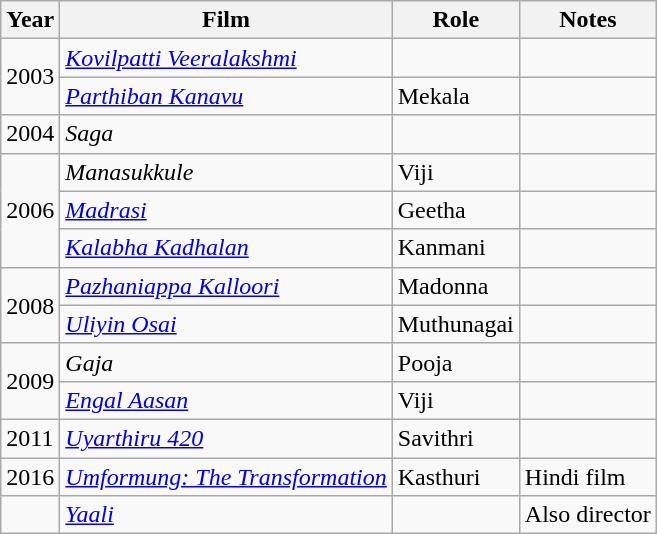<table class="wikitable sortable">
<tr>
<th>Year</th>
<th>Film</th>
<th>Role</th>
<th>Notes</th>
</tr>
<tr>
<td rowspan="2">2003</td>
<td><em><a href='#'>Kovilpatti Veeralakshmi</a></em></td>
<td></td>
<td></td>
</tr>
<tr>
<td><em><a href='#'>Parthiban Kanavu</a></em></td>
<td>Mekala</td>
<td></td>
</tr>
<tr>
<td>2004</td>
<td><em>Saga</em></td>
<td></td>
<td></td>
</tr>
<tr>
<td rowspan="3">2006</td>
<td><em>Manasukkule</em></td>
<td>Viji</td>
<td></td>
</tr>
<tr>
<td><em><a href='#'>Madrasi</a></em></td>
<td>Geetha</td>
<td></td>
</tr>
<tr>
<td><em><a href='#'>Kalabha Kadhalan</a></em></td>
<td>Kanmani</td>
<td></td>
</tr>
<tr>
<td rowspan="2">2008</td>
<td><em><a href='#'>Pazhaniappa Kalloori</a></em></td>
<td>Madonna</td>
<td></td>
</tr>
<tr>
<td><em><a href='#'>Uliyin Osai</a></em></td>
<td>Muthunagai</td>
<td></td>
</tr>
<tr>
<td rowspan="2">2009</td>
<td><em>Gaja</em></td>
<td>Pooja</td>
<td></td>
</tr>
<tr>
<td><em><a href='#'>Engal Aasan</a></em></td>
<td>Viji</td>
<td></td>
</tr>
<tr>
<td>2011</td>
<td><em><a href='#'>Uyarthiru 420</a></em></td>
<td>Savithri</td>
<td></td>
</tr>
<tr>
<td>2016</td>
<td><em><a href='#'>Umformung: The Transformation</a></em></td>
<td>Kasthuri</td>
<td>Hindi film</td>
</tr>
<tr>
<td></td>
<td><em><a href='#'>Yaali</a></em></td>
<td></td>
<td>Also director</td>
</tr>
</table>
